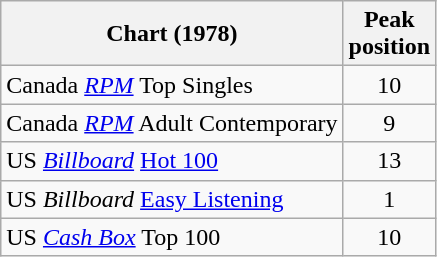<table class="wikitable sortable">
<tr>
<th>Chart (1978)</th>
<th>Peak<br>position</th>
</tr>
<tr>
<td>Canada <em><a href='#'>RPM</a></em> Top Singles</td>
<td style="text-align:center;">10</td>
</tr>
<tr>
<td>Canada <em><a href='#'>RPM</a></em> Adult Contemporary</td>
<td style="text-align:center;">9</td>
</tr>
<tr>
<td>US <em><a href='#'>Billboard</a></em> <a href='#'>Hot 100</a></td>
<td style="text-align:center;">13</td>
</tr>
<tr>
<td>US <em>Billboard</em> <a href='#'>Easy Listening</a></td>
<td style="text-align:center;">1</td>
</tr>
<tr>
<td>US <a href='#'><em>Cash Box</em></a> Top 100</td>
<td align="center">10</td>
</tr>
</table>
